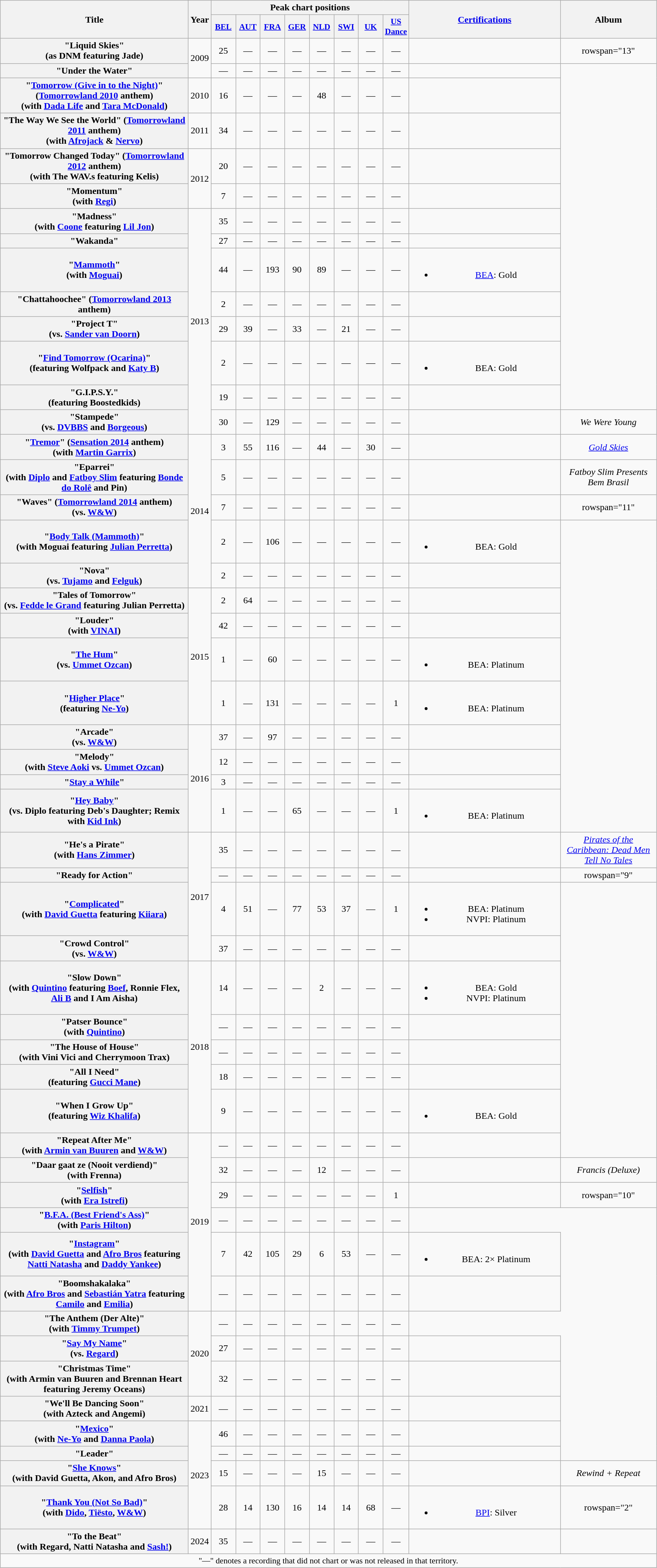<table class="wikitable plainrowheaders" style="text-align:center;" border="1">
<tr>
<th scope="col" rowspan="2" style="width:20em;">Title</th>
<th scope="col" rowspan="2" style="width:1em;">Year</th>
<th scope="col" colspan="8">Peak chart positions</th>
<th scope="col" rowspan="2" style="width:16em;"><a href='#'>Certifications</a></th>
<th scope="col" rowspan="2" style="width:10em;">Album</th>
</tr>
<tr>
<th scope="col" style="width:2.5em;font-size:90%;"><a href='#'>BEL</a><br></th>
<th scope="col" style="width:2.5em;font-size:90%;"><a href='#'>AUT</a><br></th>
<th scope="col" style="width:2.5em;font-size:90%;"><a href='#'>FRA</a><br></th>
<th scope="col" style="width:2.5em;font-size:90%;"><a href='#'>GER</a><br></th>
<th scope="col" style="width:2.5em;font-size:90%;"><a href='#'>NLD</a><br></th>
<th scope="col" style="width:2.5em;font-size:90%;"><a href='#'>SWI</a><br></th>
<th scope="col" style="width:2.5em;font-size:90%;"><a href='#'>UK</a><br></th>
<th scope="col" style="width:2.5em;font-size:90%;"><a href='#'>US Dance</a><br></th>
</tr>
<tr>
<th scope="row">"Liquid Skies"<br><span>(as DNM featuring Jade)</span></th>
<td rowspan="2">2009</td>
<td>25</td>
<td>—</td>
<td>—</td>
<td>—</td>
<td>—</td>
<td>—</td>
<td>—</td>
<td>—</td>
<td></td>
<td>rowspan="13" </td>
</tr>
<tr>
<th scope="row">"Under the Water"</th>
<td>—</td>
<td>—</td>
<td>—</td>
<td>—</td>
<td>—</td>
<td>—</td>
<td>—</td>
<td>—</td>
<td></td>
</tr>
<tr>
<th scope="row">"<a href='#'>Tomorrow (Give in to the Night)</a>" (<a href='#'>Tomorrowland 2010</a> anthem)<br><span>(with <a href='#'>Dada Life</a> and <a href='#'>Tara McDonald</a>)</span></th>
<td>2010</td>
<td>16</td>
<td>—</td>
<td>—</td>
<td>—</td>
<td>48</td>
<td>—</td>
<td>—</td>
<td>—</td>
<td></td>
</tr>
<tr>
<th scope="row">"The Way We See the World" (<a href='#'>Tomorrowland 2011</a> anthem)<br><span>(with <a href='#'>Afrojack</a> & <a href='#'>Nervo</a>)</span></th>
<td>2011</td>
<td>34</td>
<td>—</td>
<td>—</td>
<td>—</td>
<td>—</td>
<td>—</td>
<td>—</td>
<td>—</td>
<td></td>
</tr>
<tr>
<th scope="row">"Tomorrow Changed Today" (<a href='#'>Tomorrowland 2012</a> anthem)<br><span>(with The WAV.s featuring Kelis)</span></th>
<td rowspan="2">2012</td>
<td>20</td>
<td>—</td>
<td>—</td>
<td>—</td>
<td>—</td>
<td>—</td>
<td>—</td>
<td>—</td>
<td></td>
</tr>
<tr>
<th scope="row">"Momentum"<br><span>(with <a href='#'>Regi</a>)</span></th>
<td>7</td>
<td>—</td>
<td>—</td>
<td>—</td>
<td>—</td>
<td>—</td>
<td>—</td>
<td>—</td>
<td></td>
</tr>
<tr>
<th scope="row">"Madness"<br><span>(with <a href='#'>Coone</a> featuring <a href='#'>Lil Jon</a>)</span></th>
<td rowspan="8">2013</td>
<td>35</td>
<td>—</td>
<td>—</td>
<td>—</td>
<td>—</td>
<td>—</td>
<td>—</td>
<td>—</td>
<td></td>
</tr>
<tr>
<th scope="row">"Wakanda"</th>
<td>27</td>
<td>—</td>
<td>—</td>
<td>—</td>
<td>—</td>
<td>—</td>
<td>—</td>
<td>—</td>
<td></td>
</tr>
<tr>
<th scope="row">"<a href='#'>Mammoth</a>" <br><span>(with <a href='#'>Moguai</a>)</span></th>
<td>44</td>
<td>—</td>
<td>193</td>
<td>90</td>
<td>89</td>
<td>—</td>
<td>—</td>
<td>—</td>
<td><br><ul><li><a href='#'>BEA</a>: Gold</li></ul></td>
</tr>
<tr>
<th scope="row">"Chattahoochee" (<a href='#'>Tomorrowland 2013</a> anthem)</th>
<td>2</td>
<td>—</td>
<td>—</td>
<td>—</td>
<td>—</td>
<td>—</td>
<td>—</td>
<td>—</td>
<td></td>
</tr>
<tr>
<th scope="row">"Project T"<br><span>(vs. <a href='#'>Sander van Doorn</a>)</span></th>
<td>29</td>
<td>39</td>
<td>—</td>
<td>33</td>
<td>—</td>
<td>21</td>
<td>—</td>
<td>—</td>
<td></td>
</tr>
<tr>
<th scope="row">"<a href='#'>Find Tomorrow (Ocarina)</a>" <br><span>(featuring Wolfpack and <a href='#'>Katy B</a>)</span></th>
<td>2</td>
<td>—</td>
<td>—</td>
<td>—</td>
<td>—</td>
<td>—</td>
<td>—</td>
<td>—</td>
<td><br><ul><li>BEA: Gold</li></ul></td>
</tr>
<tr>
<th scope="row">"G.I.P.S.Y."<br><span>(featuring Boostedkids)</span></th>
<td>19</td>
<td>—</td>
<td>—</td>
<td>—</td>
<td>—</td>
<td>—</td>
<td>—</td>
<td>—</td>
<td></td>
</tr>
<tr>
<th scope="row">"Stampede"<br><span>(vs. <a href='#'>DVBBS</a> and <a href='#'>Borgeous</a>)</span></th>
<td>30</td>
<td>—</td>
<td>129</td>
<td>—</td>
<td>—</td>
<td>—</td>
<td>—</td>
<td>—</td>
<td></td>
<td><em>We Were Young</em></td>
</tr>
<tr>
<th scope="row">"<a href='#'>Tremor</a>" (<a href='#'>Sensation 2014</a> anthem)<br><span>(with <a href='#'>Martin Garrix</a>)</span></th>
<td rowspan="5">2014</td>
<td>3</td>
<td>55</td>
<td>116</td>
<td>—</td>
<td>44</td>
<td>—</td>
<td>30</td>
<td>—</td>
<td></td>
<td><em><a href='#'>Gold Skies</a></em></td>
</tr>
<tr>
<th scope="row">"Eparrei"<br><span>(with <a href='#'>Diplo</a> and <a href='#'>Fatboy Slim</a> featuring <a href='#'>Bonde do Rolê</a> and Pin)</span></th>
<td>5</td>
<td>—</td>
<td>—</td>
<td>—</td>
<td>—</td>
<td>—</td>
<td>—</td>
<td>—</td>
<td></td>
<td><em>Fatboy Slim Presents Bem Brasil</em></td>
</tr>
<tr>
<th scope="row">"Waves" (<a href='#'>Tomorrowland 2014</a> anthem)<br><span>(vs. <a href='#'>W&W</a>)</span></th>
<td>7</td>
<td>—</td>
<td>—</td>
<td>—</td>
<td>—</td>
<td>—</td>
<td>—</td>
<td>—</td>
<td></td>
<td>rowspan="11" </td>
</tr>
<tr>
<th scope="row">"<a href='#'>Body Talk (Mammoth)</a>" <br><span>(with Moguai featuring <a href='#'>Julian Perretta</a>)</span></th>
<td>2</td>
<td>—</td>
<td>106</td>
<td>—</td>
<td>—</td>
<td>—</td>
<td>—</td>
<td>—</td>
<td><br><ul><li>BEA: Gold</li></ul></td>
</tr>
<tr>
<th scope="row">"Nova"<br><span>(vs. <a href='#'>Tujamo</a> and <a href='#'>Felguk</a>)</span></th>
<td>2</td>
<td>—</td>
<td>—</td>
<td>—</td>
<td>—</td>
<td>—</td>
<td>—</td>
<td>—</td>
<td></td>
</tr>
<tr>
<th scope="row">"Tales of Tomorrow"<br><span>(vs. <a href='#'>Fedde le Grand</a> featuring Julian Perretta)</span></th>
<td rowspan="4">2015</td>
<td>2</td>
<td>64</td>
<td>—</td>
<td>—</td>
<td>—</td>
<td>—</td>
<td>—</td>
<td>—</td>
<td></td>
</tr>
<tr>
<th scope="row">"Louder"<br><span>(with <a href='#'>VINAI</a>)</span></th>
<td>42</td>
<td>—</td>
<td>—</td>
<td>—</td>
<td>—</td>
<td>—</td>
<td>—</td>
<td>—</td>
<td></td>
</tr>
<tr>
<th scope="row">"<a href='#'>The Hum</a>"<br><span>(vs. <a href='#'>Ummet Ozcan</a>)</span></th>
<td>1</td>
<td>—</td>
<td>60</td>
<td>—</td>
<td>—</td>
<td>—</td>
<td>—</td>
<td>—</td>
<td><br><ul><li>BEA: Platinum</li></ul></td>
</tr>
<tr>
<th scope="row">"<a href='#'>Higher Place</a>" <br><span>(featuring <a href='#'>Ne-Yo</a>)</span></th>
<td>1</td>
<td>—</td>
<td>131</td>
<td>—</td>
<td>—</td>
<td>—</td>
<td>—</td>
<td>1</td>
<td><br><ul><li>BEA: Platinum</li></ul></td>
</tr>
<tr>
<th scope="row">"Arcade"<br><span>(vs. <a href='#'>W&W</a>)</span></th>
<td rowspan="4">2016</td>
<td>37</td>
<td>—</td>
<td>97</td>
<td>—</td>
<td>—</td>
<td>—</td>
<td>—</td>
<td>—</td>
<td></td>
</tr>
<tr>
<th scope="row">"Melody"<br><span>(with <a href='#'>Steve Aoki</a> vs. <a href='#'>Ummet Ozcan</a>)</span></th>
<td>12</td>
<td>—</td>
<td>—</td>
<td>—</td>
<td>—</td>
<td>—</td>
<td>—</td>
<td>—</td>
<td></td>
</tr>
<tr>
<th scope="row">"<a href='#'>Stay a While</a>"</th>
<td>3</td>
<td>—</td>
<td>—</td>
<td>—</td>
<td>—</td>
<td>—</td>
<td>—</td>
<td>—</td>
<td></td>
</tr>
<tr>
<th scope="row">"<a href='#'>Hey Baby</a>"<br><span>(vs. Diplo featuring Deb's Daughter; Remix with <a href='#'>Kid Ink</a>)</span></th>
<td>1</td>
<td>—</td>
<td>—</td>
<td>65</td>
<td>—</td>
<td>—</td>
<td>—</td>
<td>1</td>
<td><br><ul><li>BEA: Platinum</li></ul></td>
</tr>
<tr>
<th scope="row">"He's a Pirate"<br><span>(with <a href='#'>Hans Zimmer</a>)</span></th>
<td rowspan="4">2017</td>
<td>35</td>
<td>—</td>
<td>—</td>
<td>—</td>
<td>—</td>
<td>—</td>
<td>—</td>
<td>—</td>
<td></td>
<td><em><a href='#'>Pirates of the Caribbean: Dead Men Tell No Tales</a></em></td>
</tr>
<tr>
<th scope="row">"Ready for Action"</th>
<td>—</td>
<td>—</td>
<td>—</td>
<td>—</td>
<td>—</td>
<td>—</td>
<td>—</td>
<td>—</td>
<td></td>
<td>rowspan="9" </td>
</tr>
<tr>
<th scope="row">"<a href='#'>Complicated</a>"<br><span>(with <a href='#'>David Guetta</a> featuring <a href='#'>Kiiara</a>)</span></th>
<td>4</td>
<td>51</td>
<td>—</td>
<td>77</td>
<td>53</td>
<td>37</td>
<td>—</td>
<td>1</td>
<td><br><ul><li>BEA: Platinum</li><li>NVPI: Platinum</li></ul></td>
</tr>
<tr>
<th scope="row">"Crowd Control"<br><span>(vs. <a href='#'>W&W</a>)</span></th>
<td>37</td>
<td>—</td>
<td>—</td>
<td>—</td>
<td>—</td>
<td>—</td>
<td>—</td>
<td>—</td>
<td></td>
</tr>
<tr>
<th scope="row">"Slow Down" <br><span>(with <a href='#'>Quintino</a> featuring <a href='#'>Boef</a>, Ronnie Flex, <a href='#'>Ali B</a> and I Am Aisha)</span></th>
<td rowspan="5">2018</td>
<td>14</td>
<td>—</td>
<td>—</td>
<td>—</td>
<td>2</td>
<td>—</td>
<td>—</td>
<td>—</td>
<td><br><ul><li>BEA: Gold</li><li>NVPI: Platinum</li></ul></td>
</tr>
<tr>
<th scope="row">"Patser Bounce" <br><span>(with <a href='#'>Quintino</a>)</span></th>
<td>—</td>
<td>—</td>
<td>—</td>
<td>—</td>
<td>—</td>
<td>—</td>
<td>—</td>
<td>—</td>
<td></td>
</tr>
<tr>
<th scope="row">"The House of House" <br><span>(with Vini Vici and Cherrymoon Trax)</span></th>
<td>—</td>
<td>—</td>
<td>—</td>
<td>—</td>
<td>—</td>
<td>—</td>
<td>—</td>
<td>—</td>
<td></td>
</tr>
<tr>
<th scope="row">"All I Need" <br><span>(featuring <a href='#'>Gucci Mane</a>)</span></th>
<td>18</td>
<td>—</td>
<td>—</td>
<td>—</td>
<td>—</td>
<td>—</td>
<td>—</td>
<td>—</td>
<td></td>
</tr>
<tr>
<th scope="row">"When I Grow Up" <br><span>(featuring <a href='#'>Wiz Khalifa</a>)</span></th>
<td>9</td>
<td>—</td>
<td>—</td>
<td>—</td>
<td>—</td>
<td>—</td>
<td>—</td>
<td>—</td>
<td><br><ul><li>BEA: Gold</li></ul></td>
</tr>
<tr>
<th scope="row">"Repeat After Me" <br><span>(with <a href='#'>Armin van Buuren</a> and <a href='#'>W&W</a>)</span></th>
<td rowspan="6">2019</td>
<td>—</td>
<td>—</td>
<td>—</td>
<td>—</td>
<td>—</td>
<td>—</td>
<td>—</td>
<td>—</td>
<td></td>
</tr>
<tr>
<th scope="row">"Daar gaat ze (Nooit verdiend)" <br><span>(with Frenna)</span></th>
<td>32</td>
<td>—</td>
<td>—</td>
<td>—</td>
<td>12</td>
<td>—</td>
<td>—</td>
<td>—</td>
<td></td>
<td><em>Francis (Deluxe)</em></td>
</tr>
<tr>
<th scope="row">"<a href='#'>Selfish</a>" <br><span>(with <a href='#'>Era Istrefi</a>)</span></th>
<td>29</td>
<td>—</td>
<td>—</td>
<td>—</td>
<td>—</td>
<td>—</td>
<td>—</td>
<td>1</td>
<td></td>
<td>rowspan="10" </td>
</tr>
<tr>
<th scope="row">"<a href='#'>B.F.A. (Best Friend's Ass)</a>" <br><span>(with <a href='#'>Paris Hilton</a>)</span></th>
<td>—</td>
<td —>—</td>
<td>—</td>
<td>—</td>
<td>—</td>
<td>—</td>
<td>—</td>
<td>—</td>
</tr>
<tr>
<th scope="row">"<a href='#'>Instagram</a>" <br><span>(with <a href='#'>David Guetta</a> and <a href='#'>Afro Bros</a> featuring <a href='#'>Natti Natasha</a> and <a href='#'>Daddy Yankee</a>)</span></th>
<td>7</td>
<td>42</td>
<td>105<br></td>
<td>29</td>
<td>6</td>
<td>53</td>
<td>—</td>
<td>—</td>
<td><br><ul><li>BEA: 2× Platinum</li></ul></td>
</tr>
<tr>
<th scope="row">"Boomshakalaka" <br><span>(with <a href='#'>Afro Bros</a> and <a href='#'>Sebastián Yatra</a> featuring <a href='#'>Camilo</a> and <a href='#'>Emilia</a>)</span></th>
<td>—</td>
<td>—</td>
<td>—</td>
<td>—</td>
<td>—</td>
<td>—</td>
<td>—</td>
<td>—</td>
<td></td>
</tr>
<tr>
<th scope="row">"The Anthem (Der Alte)" <br><span>(with <a href='#'>Timmy Trumpet</a>)</span></th>
<td rowspan="3">2020</td>
<td>—</td>
<td>—</td>
<td>—</td>
<td>—</td>
<td>—</td>
<td>—</td>
<td>—</td>
<td>—</td>
</tr>
<tr>
<th scope="row">"<a href='#'>Say My Name</a>"<br><span>(vs. <a href='#'>Regard</a>)</span></th>
<td>27</td>
<td>—</td>
<td>—</td>
<td>—</td>
<td>—</td>
<td>—</td>
<td>—</td>
<td>—</td>
<td></td>
</tr>
<tr>
<th scope="row">"Christmas Time"<br><span>(with Armin van Buuren and Brennan Heart featuring Jeremy Oceans)</span></th>
<td>32</td>
<td>—</td>
<td>—</td>
<td>—</td>
<td>—</td>
<td>—</td>
<td>—</td>
<td>—</td>
<td></td>
</tr>
<tr>
<th scope="row">"We'll Be Dancing Soon"<br><span>(with Azteck and Angemi)</span></th>
<td>2021</td>
<td>—</td>
<td>—</td>
<td>—</td>
<td>—</td>
<td>—</td>
<td>—</td>
<td>—</td>
<td>—</td>
<td></td>
</tr>
<tr>
<th scope="row">"<a href='#'>Mexico</a>"<br><span>(with <a href='#'>Ne-Yo</a> and <a href='#'>Danna Paola</a>)</span></th>
<td rowspan="4">2023</td>
<td>46</td>
<td>—</td>
<td>—</td>
<td>—</td>
<td>—</td>
<td>—</td>
<td>—</td>
<td>—</td>
<td></td>
</tr>
<tr>
<th scope="row">"Leader"</th>
<td>—</td>
<td>—</td>
<td>—</td>
<td>—</td>
<td>—</td>
<td>—</td>
<td>—</td>
<td>—</td>
<td></td>
</tr>
<tr>
<th scope="row">"<a href='#'>She Knows</a>"<br><span>(with David Guetta, Akon, and Afro Bros)</span></th>
<td>15</td>
<td>—</td>
<td>—</td>
<td>—</td>
<td>15</td>
<td>—</td>
<td>—</td>
<td>—</td>
<td></td>
<td><em>Rewind + Repeat</em></td>
</tr>
<tr>
<th scope="row">"<a href='#'>Thank You (Not So Bad)</a>"<br><span>(with <a href='#'>Dido</a>, <a href='#'>Tiësto</a>, <a href='#'>W&W</a>)</span></th>
<td>28</td>
<td>14</td>
<td>130<br></td>
<td>16</td>
<td>14</td>
<td>14</td>
<td>68</td>
<td>—</td>
<td><br><ul><li><a href='#'>BPI</a>: Silver</li></ul></td>
<td>rowspan="2" </td>
</tr>
<tr>
<th scope="row">"To the Beat"<br><span>(with Regard, Natti Natasha and <a href='#'>Sash!</a>)</span></th>
<td>2024</td>
<td>35</td>
<td>—</td>
<td>—</td>
<td>—</td>
<td>—</td>
<td>—</td>
<td>—</td>
<td>—</td>
<td></td>
</tr>
<tr>
<td colspan="12" style="font-size:90%">"—" denotes a recording that did not chart or was not released in that territory.</td>
</tr>
</table>
